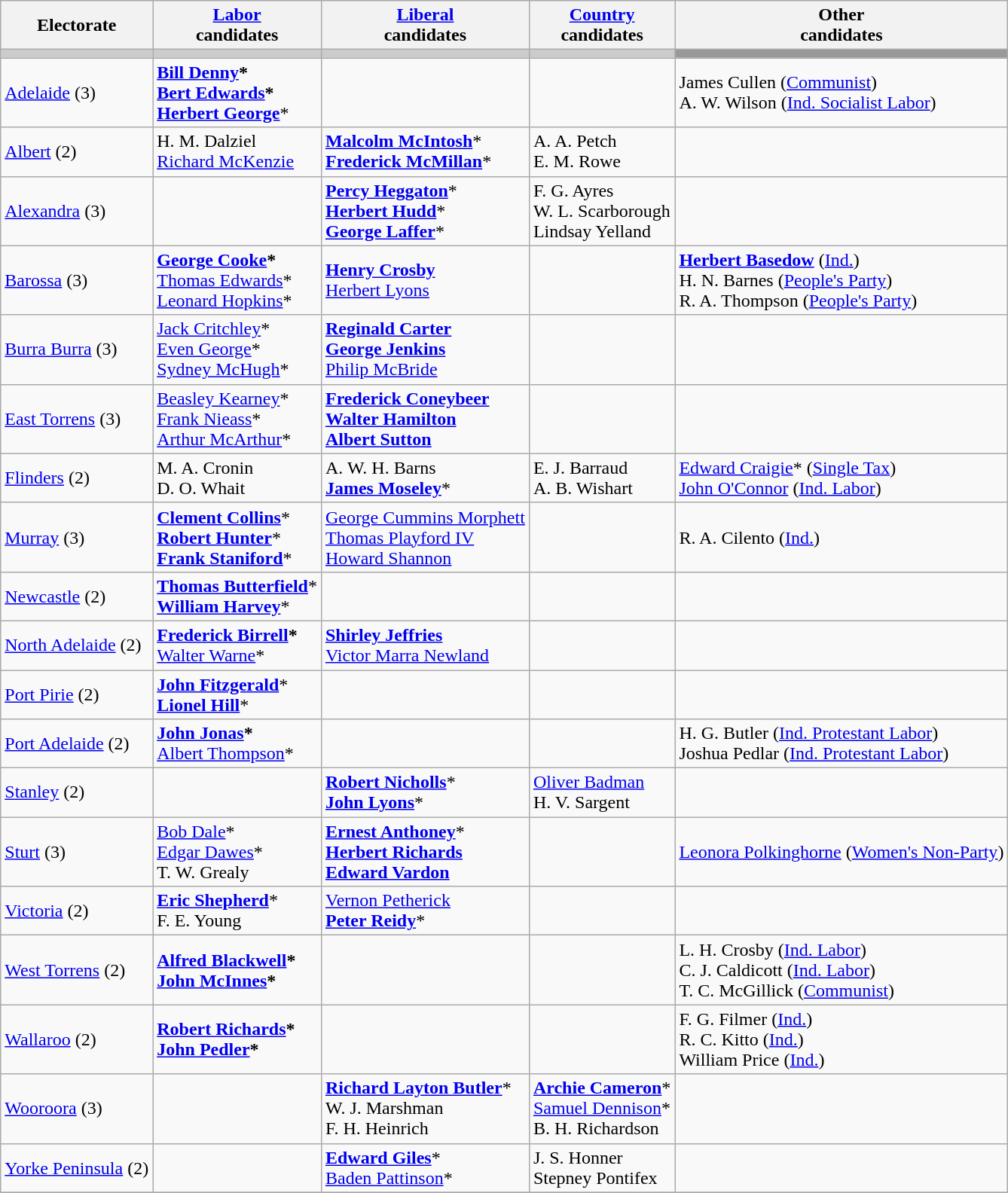<table class="wikitable">
<tr>
<th>Electorate</th>
<th><a href='#'>Labor</a><br> candidates</th>
<th><a href='#'>Liberal</a><br> candidates</th>
<th><a href='#'>Country</a><br>candidates</th>
<th>Other <br>candidates</th>
</tr>
<tr bgcolor="#cccccc">
<td></td>
<td></td>
<td></td>
<td></td>
<td bgcolor="#999999"></td>
</tr>
<tr>
<td><a href='#'>Adelaide</a> (3)</td>
<td><strong><a href='#'>Bill Denny</a>*</strong><br><strong><a href='#'>Bert Edwards</a>*</strong><br><strong><a href='#'>Herbert George</a></strong>*</td>
<td></td>
<td></td>
<td>James Cullen (<a href='#'>Communist</a>)<br>A. W. Wilson (<a href='#'>Ind. Socialist Labor</a>)<br></td>
</tr>
<tr>
<td><a href='#'>Albert</a> (2)</td>
<td>H. M. Dalziel<br><a href='#'>Richard McKenzie</a></td>
<td><strong><a href='#'>Malcolm McIntosh</a></strong>*<br><strong><a href='#'>Frederick McMillan</a></strong>*</td>
<td>A. A. Petch<br>E. M. Rowe</td>
<td></td>
</tr>
<tr>
<td><a href='#'>Alexandra</a> (3)</td>
<td></td>
<td><strong><a href='#'>Percy Heggaton</a></strong>* <br><strong><a href='#'>Herbert Hudd</a></strong>* <br><strong><a href='#'>George Laffer</a></strong>*</td>
<td>F. G. Ayres<br>W. L. Scarborough<br>Lindsay Yelland</td>
<td></td>
</tr>
<tr>
<td><a href='#'>Barossa</a> (3)</td>
<td><strong><a href='#'>George Cooke</a>*</strong><br><a href='#'>Thomas Edwards</a>*<br><a href='#'>Leonard Hopkins</a>*</td>
<td><strong><a href='#'>Henry Crosby</a></strong><br><a href='#'>Herbert Lyons</a></td>
<td></td>
<td><strong><a href='#'>Herbert Basedow</a></strong> (<a href='#'>Ind.</a>)<br>H. N. Barnes (<a href='#'>People's Party</a>)<br>R. A. Thompson (<a href='#'>People's Party</a>)</td>
</tr>
<tr>
<td><a href='#'>Burra Burra</a> (3)</td>
<td><a href='#'>Jack Critchley</a>*<br><a href='#'>Even George</a>*<br><a href='#'>Sydney McHugh</a>*</td>
<td><strong><a href='#'>Reginald Carter</a></strong><br><strong><a href='#'>George Jenkins</a></strong><br> <a href='#'>Philip McBride</a></td>
<td></td>
<td></td>
</tr>
<tr>
<td><a href='#'>East Torrens</a> (3)</td>
<td><a href='#'>Beasley Kearney</a>*<br><a href='#'>Frank Nieass</a>*<br><a href='#'>Arthur McArthur</a>*</td>
<td><strong><a href='#'>Frederick Coneybeer</a></strong><br><strong><a href='#'>Walter Hamilton</a></strong><br><strong><a href='#'>Albert Sutton</a></strong></td>
<td></td>
<td></td>
</tr>
<tr>
<td><a href='#'>Flinders</a> (2)</td>
<td>M. A. Cronin<br>D. O. Whait</td>
<td>A. W. H. Barns<br><strong><a href='#'>James Moseley</a></strong>*</td>
<td>E. J. Barraud<br>A. B. Wishart</td>
<td><a href='#'>Edward Craigie</a>* (<a href='#'>Single Tax</a>)<br><a href='#'>John O'Connor</a> (<a href='#'>Ind. Labor</a>)</td>
</tr>
<tr>
<td><a href='#'>Murray</a> (3)</td>
<td><strong><a href='#'>Clement Collins</a></strong>*<br><strong><a href='#'>Robert Hunter</a></strong>*<br><strong><a href='#'>Frank Staniford</a></strong>*</td>
<td><a href='#'>George Cummins Morphett</a><br><a href='#'>Thomas Playford IV</a><br><a href='#'>Howard Shannon</a></td>
<td></td>
<td>R. A. Cilento (<a href='#'>Ind.</a>)</td>
</tr>
<tr>
<td><a href='#'>Newcastle</a> (2)</td>
<td><strong><a href='#'>Thomas Butterfield</a></strong>*<br><strong><a href='#'>William Harvey</a></strong>*</td>
<td></td>
<td></td>
<td></td>
</tr>
<tr>
<td><a href='#'>North Adelaide</a> (2)</td>
<td><strong><a href='#'>Frederick Birrell</a>*</strong><br><a href='#'>Walter Warne</a>*</td>
<td><strong><a href='#'>Shirley Jeffries</a></strong><br><a href='#'>Victor Marra Newland</a></td>
<td></td>
<td></td>
</tr>
<tr>
<td><a href='#'>Port Pirie</a> (2)</td>
<td><strong><a href='#'>John Fitzgerald</a></strong>*<br><strong><a href='#'>Lionel Hill</a></strong>*</td>
<td></td>
<td></td>
<td></td>
</tr>
<tr>
<td><a href='#'>Port Adelaide</a> (2)</td>
<td><strong><a href='#'>John Jonas</a>*</strong><br><a href='#'>Albert Thompson</a>*</td>
<td></td>
<td></td>
<td>H. G. Butler (<a href='#'>Ind. Protestant Labor</a>)<br>Joshua Pedlar (<a href='#'>Ind. Protestant Labor</a>)</td>
</tr>
<tr>
<td><a href='#'>Stanley</a> (2)</td>
<td></td>
<td><strong><a href='#'>Robert Nicholls</a></strong>*<br><strong><a href='#'>John Lyons</a></strong>*</td>
<td><a href='#'>Oliver Badman</a><br>H. V. Sargent</td>
<td></td>
</tr>
<tr>
<td><a href='#'>Sturt</a> (3)</td>
<td><a href='#'>Bob Dale</a>*<br><a href='#'>Edgar Dawes</a>*<br>T. W. Grealy</td>
<td><strong><a href='#'>Ernest Anthoney</a></strong>*<br><strong><a href='#'>Herbert Richards</a></strong><br><strong><a href='#'>Edward Vardon</a></strong></td>
<td></td>
<td><a href='#'>Leonora Polkinghorne</a> (<a href='#'>Women's Non-Party</a>)</td>
</tr>
<tr>
<td><a href='#'>Victoria</a> (2)</td>
<td><strong><a href='#'>Eric Shepherd</a></strong>*<br>F. E. Young</td>
<td><a href='#'>Vernon Petherick</a><br><strong><a href='#'>Peter Reidy</a></strong>*</td>
<td></td>
<td></td>
</tr>
<tr>
<td><a href='#'>West Torrens</a> (2)</td>
<td><strong><a href='#'>Alfred Blackwell</a>*</strong><br><strong><a href='#'>John McInnes</a>*</strong></td>
<td></td>
<td></td>
<td>L. H. Crosby (<a href='#'>Ind. Labor</a>)<br>C. J. Caldicott (<a href='#'>Ind. Labor</a>)<br> T. C. McGillick (<a href='#'>Communist</a>)</td>
</tr>
<tr>
<td><a href='#'>Wallaroo</a> (2)</td>
<td><strong><a href='#'>Robert Richards</a>*</strong><br><strong><a href='#'>John Pedler</a>*</strong></td>
<td></td>
<td></td>
<td>F. G. Filmer (<a href='#'>Ind.</a>)<br>R. C. Kitto (<a href='#'>Ind.</a>)<br>William Price (<a href='#'>Ind.</a>)</td>
</tr>
<tr>
<td><a href='#'>Wooroora</a> (3)</td>
<td></td>
<td><strong><a href='#'>Richard Layton Butler</a></strong>*<br>W. J. Marshman<br>F. H. Heinrich</td>
<td><strong><a href='#'>Archie Cameron</a></strong>*<br><a href='#'>Samuel Dennison</a>*<br>B. H. Richardson</td>
<td></td>
</tr>
<tr>
<td><a href='#'>Yorke Peninsula</a> (2)</td>
<td></td>
<td><strong><a href='#'>Edward Giles</a></strong>*<br><a href='#'>Baden Pattinson</a>*</td>
<td>J. S. Honner<br>Stepney Pontifex</td>
<td></td>
</tr>
<tr>
</tr>
</table>
